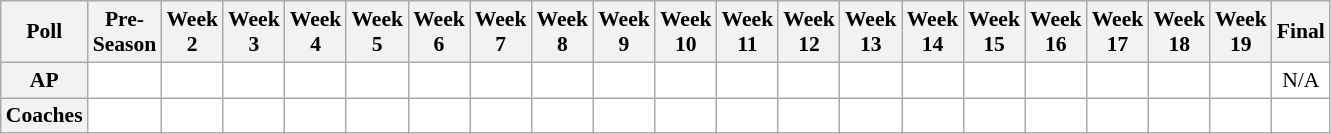<table class="wikitable" style="white-space:nowrap;font-size:90%">
<tr>
<th>Poll</th>
<th>Pre-<br>Season</th>
<th>Week<br>2</th>
<th>Week<br>3</th>
<th>Week<br>4</th>
<th>Week<br>5</th>
<th>Week<br>6</th>
<th>Week<br>7</th>
<th>Week<br>8</th>
<th>Week<br>9</th>
<th>Week<br>10</th>
<th>Week<br>11</th>
<th>Week<br>12</th>
<th>Week<br>13</th>
<th>Week<br>14</th>
<th>Week<br>15</th>
<th>Week<br>16</th>
<th>Week<br>17</th>
<th>Week<br>18</th>
<th>Week<br>19</th>
<th>Final</th>
</tr>
<tr style="text-align:center;">
<th>AP</th>
<td style="background:#FFF;"></td>
<td style="background:#FFF;"></td>
<td style="background:#FFF;"></td>
<td style="background:#FFF;"></td>
<td style="background:#FFF;"></td>
<td style="background:#FFF;"></td>
<td style="background:#FFF;"></td>
<td style="background:#FFF;"></td>
<td style="background:#FFF;"></td>
<td style="background:#FFF;"></td>
<td style="background:#FFF;"></td>
<td style="background:#FFF;"></td>
<td style="background:#FFF;"></td>
<td style="background:#FFF;"></td>
<td style="background:#FFF;"></td>
<td style="background:#FFF;"></td>
<td style="background:#FFF;"></td>
<td style="background:#FFF;"></td>
<td style="background:#FFF;"></td>
<td style="background:#FFF;">N/A</td>
</tr>
<tr style="text-align:center;">
<th>Coaches</th>
<td style="background:#FFF;"></td>
<td style="background:#FFF;"></td>
<td style="background:#FFF;"></td>
<td style="background:#FFF;"></td>
<td style="background:#FFF;"></td>
<td style="background:#FFF;"></td>
<td style="background:#FFF;"></td>
<td style="background:#FFF;"></td>
<td style="background:#FFF;"></td>
<td style="background:#FFF;"></td>
<td style="background:#FFF;"></td>
<td style="background:#FFF;"></td>
<td style="background:#FFF;"></td>
<td style="background:#FFF;"></td>
<td style="background:#FFF;"></td>
<td style="background:#FFF;"></td>
<td style="background:#FFF;"></td>
<td style="background:#FFF;"></td>
<td style="background:#FFF;"></td>
<td style="background:#FFF;"></td>
</tr>
</table>
